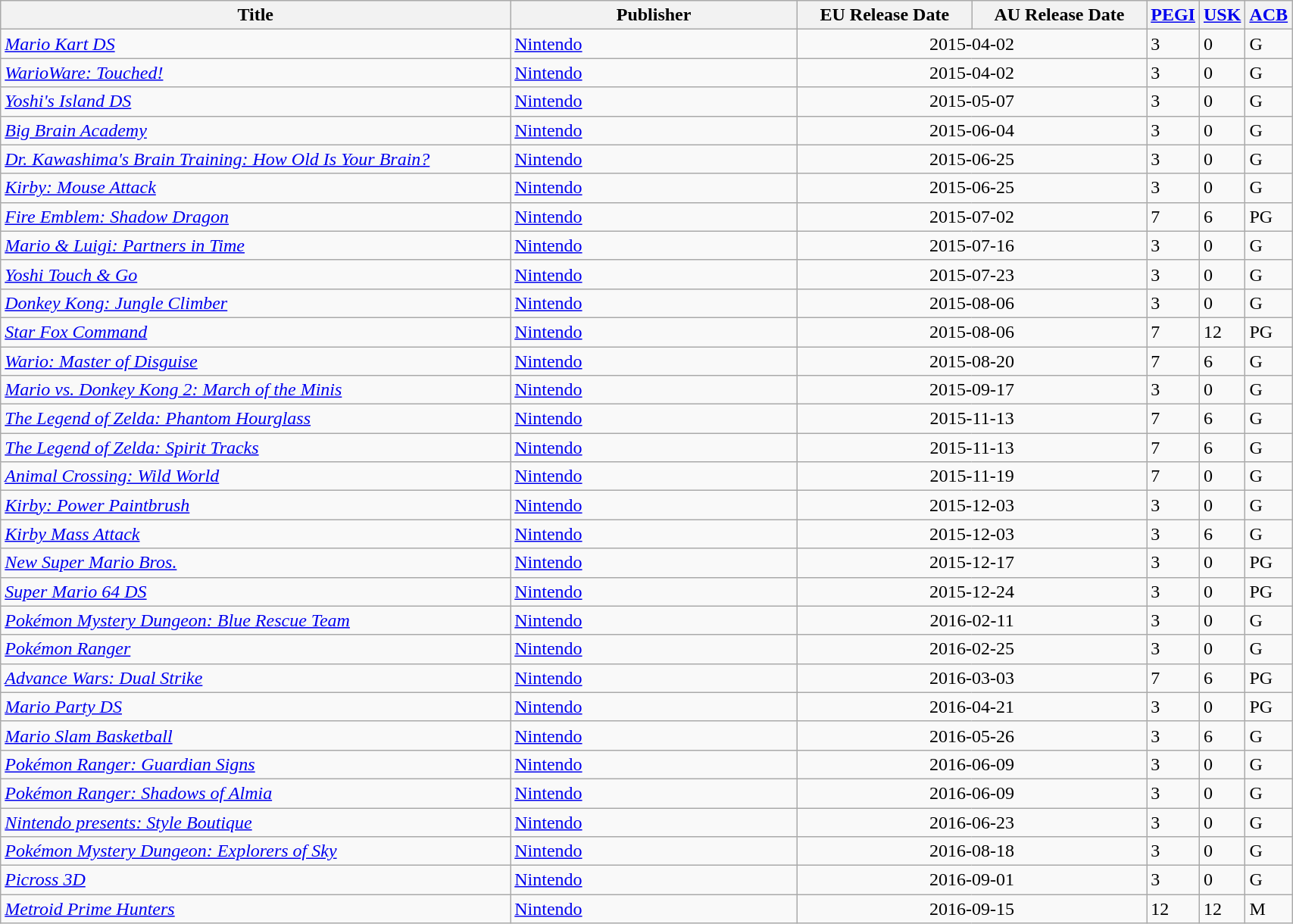<table class="wikitable sortable" style="width:90%">
<tr>
<th width="45%">Title</th>
<th width="25%">Publisher</th>
<th width="15%">EU Release Date</th>
<th width="15%">AU Release Date</th>
<th width="5%"><a href='#'>PEGI</a></th>
<th width="5%"><a href='#'>USK</a></th>
<th width="5%"><a href='#'>ACB</a></th>
</tr>
<tr>
<td><em><a href='#'>Mario Kart DS</a></em></td>
<td><a href='#'>Nintendo</a></td>
<td colspan="2" align="center">2015-04-02</td>
<td>3</td>
<td>0</td>
<td>G</td>
</tr>
<tr>
<td><em><a href='#'>WarioWare: Touched!</a></em></td>
<td><a href='#'>Nintendo</a></td>
<td colspan="2" align="center">2015-04-02</td>
<td>3</td>
<td>0</td>
<td>G</td>
</tr>
<tr>
<td><em><a href='#'>Yoshi's Island DS</a></em></td>
<td><a href='#'>Nintendo</a></td>
<td colspan="2" align="center">2015-05-07</td>
<td>3</td>
<td>0</td>
<td>G</td>
</tr>
<tr>
<td><em><a href='#'>Big Brain Academy</a></em></td>
<td><a href='#'>Nintendo</a></td>
<td colspan="2" align="center">2015-06-04</td>
<td>3</td>
<td>0</td>
<td>G</td>
</tr>
<tr>
<td><em><a href='#'>Dr. Kawashima's Brain Training: How Old Is Your Brain?</a></em></td>
<td><a href='#'>Nintendo</a></td>
<td colspan="2" align="center">2015-06-25</td>
<td>3</td>
<td>0</td>
<td>G</td>
</tr>
<tr>
<td><em><a href='#'>Kirby: Mouse Attack</a></em></td>
<td><a href='#'>Nintendo</a></td>
<td colspan="2" align="center">2015-06-25</td>
<td>3</td>
<td>0</td>
<td>G</td>
</tr>
<tr>
<td><em><a href='#'>Fire Emblem: Shadow Dragon</a></em></td>
<td><a href='#'>Nintendo</a></td>
<td colspan="2" align="center">2015-07-02</td>
<td>7</td>
<td>6</td>
<td>PG</td>
</tr>
<tr>
<td><em><a href='#'>Mario & Luigi: Partners in Time</a></em></td>
<td><a href='#'>Nintendo</a></td>
<td colspan="2" align="center">2015-07-16</td>
<td>3</td>
<td>0</td>
<td>G</td>
</tr>
<tr>
<td><em><a href='#'>Yoshi Touch & Go</a></em></td>
<td><a href='#'>Nintendo</a></td>
<td colspan="2" align="center">2015-07-23</td>
<td>3</td>
<td>0</td>
<td>G</td>
</tr>
<tr>
<td><em><a href='#'>Donkey Kong: Jungle Climber</a></em></td>
<td><a href='#'>Nintendo</a></td>
<td colspan="2" align="center">2015-08-06</td>
<td>3</td>
<td>0</td>
<td>G</td>
</tr>
<tr>
<td><em><a href='#'>Star Fox Command</a></em></td>
<td><a href='#'>Nintendo</a></td>
<td colspan="2" align="center">2015-08-06</td>
<td>7</td>
<td>12</td>
<td>PG</td>
</tr>
<tr>
<td><em><a href='#'>Wario: Master of Disguise</a></em></td>
<td><a href='#'>Nintendo</a></td>
<td colspan="2" align="center">2015-08-20</td>
<td>7</td>
<td>6</td>
<td>G</td>
</tr>
<tr>
<td><em><a href='#'>Mario vs. Donkey Kong 2: March of the Minis</a></em></td>
<td><a href='#'>Nintendo</a></td>
<td colspan="2" align="center">2015-09-17</td>
<td>3</td>
<td>0</td>
<td>G</td>
</tr>
<tr>
<td><em><a href='#'>The Legend of Zelda: Phantom Hourglass</a></em></td>
<td><a href='#'>Nintendo</a></td>
<td colspan="2" align="center">2015-11-13</td>
<td>7</td>
<td>6</td>
<td>G</td>
</tr>
<tr>
<td><em><a href='#'>The Legend of Zelda: Spirit Tracks</a></em></td>
<td><a href='#'>Nintendo</a></td>
<td colspan="2" align="center">2015-11-13</td>
<td>7</td>
<td>6</td>
<td>G</td>
</tr>
<tr>
<td><em><a href='#'>Animal Crossing: Wild World</a></em></td>
<td><a href='#'>Nintendo</a></td>
<td colspan="2" align="center">2015-11-19</td>
<td>7</td>
<td>0</td>
<td>G</td>
</tr>
<tr>
<td><em><a href='#'>Kirby: Power Paintbrush</a></em></td>
<td><a href='#'>Nintendo</a></td>
<td colspan="2" align="center">2015-12-03</td>
<td>3</td>
<td>0</td>
<td>G</td>
</tr>
<tr>
<td><em><a href='#'>Kirby Mass Attack</a></em></td>
<td><a href='#'>Nintendo</a></td>
<td colspan="2" align="center">2015-12-03</td>
<td>3</td>
<td>6</td>
<td>G</td>
</tr>
<tr>
<td><em><a href='#'>New Super Mario Bros.</a></em></td>
<td><a href='#'>Nintendo</a></td>
<td colspan="2" align="center">2015-12-17</td>
<td>3</td>
<td>0</td>
<td>PG</td>
</tr>
<tr>
<td><em><a href='#'>Super Mario 64 DS</a></em></td>
<td><a href='#'>Nintendo</a></td>
<td colspan="2" align="center">2015-12-24</td>
<td>3</td>
<td>0</td>
<td>PG</td>
</tr>
<tr>
<td><em><a href='#'>Pokémon Mystery Dungeon: Blue Rescue Team</a></em></td>
<td><a href='#'>Nintendo</a></td>
<td colspan="2" align="center">2016-02-11</td>
<td>3</td>
<td>0</td>
<td>G</td>
</tr>
<tr>
<td><em><a href='#'>Pokémon Ranger</a></em></td>
<td><a href='#'>Nintendo</a></td>
<td colspan="2" align="center">2016-02-25</td>
<td>3</td>
<td>0</td>
<td>G</td>
</tr>
<tr>
<td><em><a href='#'>Advance Wars: Dual Strike</a></em></td>
<td><a href='#'>Nintendo</a></td>
<td colspan="2" align="center">2016-03-03</td>
<td>7</td>
<td>6</td>
<td>PG</td>
</tr>
<tr>
<td><em><a href='#'>Mario Party DS</a></em></td>
<td><a href='#'>Nintendo</a></td>
<td colspan="2" align="center">2016-04-21</td>
<td>3</td>
<td>0</td>
<td>PG</td>
</tr>
<tr>
<td><em><a href='#'>Mario Slam Basketball</a></em></td>
<td><a href='#'>Nintendo</a></td>
<td colspan="2" align="center">2016-05-26</td>
<td>3</td>
<td>6</td>
<td>G</td>
</tr>
<tr>
<td><em><a href='#'>Pokémon Ranger: Guardian Signs</a></em></td>
<td><a href='#'>Nintendo</a></td>
<td colspan="2" align="center">2016-06-09</td>
<td>3</td>
<td>0</td>
<td>G</td>
</tr>
<tr>
<td><em><a href='#'>Pokémon Ranger: Shadows of Almia</a></em></td>
<td><a href='#'>Nintendo</a></td>
<td colspan="2" align="center">2016-06-09</td>
<td>3</td>
<td>0</td>
<td>G</td>
</tr>
<tr>
<td><em><a href='#'>Nintendo presents: Style Boutique</a></em></td>
<td><a href='#'>Nintendo</a></td>
<td colspan="2" align="center ">2016-06-23</td>
<td>3</td>
<td>0</td>
<td>G</td>
</tr>
<tr>
<td><em><a href='#'>Pokémon Mystery Dungeon: Explorers of Sky</a></em></td>
<td><a href='#'>Nintendo</a></td>
<td colspan="2" align="center">2016-08-18</td>
<td>3</td>
<td>0</td>
<td>G</td>
</tr>
<tr>
<td><em><a href='#'>Picross 3D</a></em></td>
<td><a href='#'>Nintendo</a></td>
<td colspan="2" align="center ">2016-09-01</td>
<td>3</td>
<td>0</td>
<td>G</td>
</tr>
<tr>
<td><em><a href='#'>Metroid Prime Hunters</a></em></td>
<td><a href='#'>Nintendo</a></td>
<td colspan="2" align="center">2016-09-15</td>
<td>12</td>
<td>12</td>
<td>M</td>
</tr>
</table>
